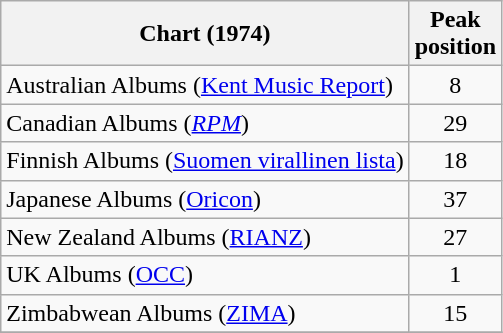<table class="wikitable sortable plainrowheaders">
<tr>
<th>Chart (1974)</th>
<th>Peak<br>position</th>
</tr>
<tr>
<td>Australian Albums (<a href='#'>Kent Music Report</a>)</td>
<td style="text-align:center;">8</td>
</tr>
<tr>
<td>Canadian Albums (<em><a href='#'>RPM</a></em>)</td>
<td style="text-align:center;">29</td>
</tr>
<tr>
<td>Finnish Albums (<a href='#'>Suomen virallinen lista</a>)</td>
<td style="text-align:center;">18</td>
</tr>
<tr>
<td>Japanese Albums (<a href='#'>Oricon</a>)</td>
<td style="text-align:center;">37</td>
</tr>
<tr>
<td>New Zealand Albums (<a href='#'>RIANZ</a>)</td>
<td style="text-align:center;">27</td>
</tr>
<tr>
<td>UK Albums (<a href='#'>OCC</a>)</td>
<td style="text-align:center;">1</td>
</tr>
<tr>
<td>Zimbabwean Albums (<a href='#'>ZIMA</a>)</td>
<td style="text-align:center;">15</td>
</tr>
<tr>
</tr>
</table>
